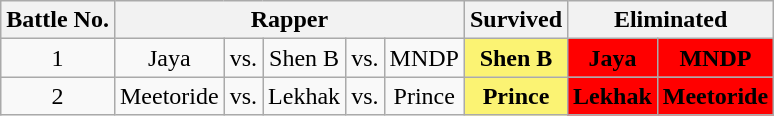<table class="wikitable" style="text-align:center">
<tr>
<th>Battle No.</th>
<th colspan="5">Rapper</th>
<th>Survived</th>
<th colspan="2">Eliminated</th>
</tr>
<tr>
<td>1</td>
<td>Jaya</td>
<td>vs.</td>
<td>Shen B</td>
<td>vs.</td>
<td>MNDP</td>
<td bgcolor="#fbf373"><strong>Shen B</strong></td>
<td bgcolor="red"><strong>Jaya</strong></td>
<td bgcolor="red"><strong>MNDP</strong></td>
</tr>
<tr>
<td>2</td>
<td>Meetoride</td>
<td>vs.</td>
<td>Lekhak</td>
<td>vs.</td>
<td>Prince</td>
<td bgcolor="#fbf373"><strong>Prince </strong></td>
<td bgcolor="red"><strong>Lekhak</strong></td>
<td bgcolor="red"><strong>Meetoride</strong></td>
</tr>
</table>
